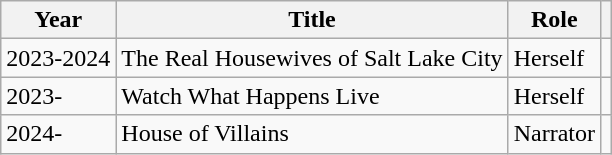<table class="wikitable">
<tr>
<th>Year</th>
<th>Title</th>
<th>Role</th>
<th></th>
</tr>
<tr>
<td>2023-2024</td>
<td>The Real Housewives of Salt Lake City</td>
<td>Herself</td>
<td></td>
</tr>
<tr>
<td>2023-</td>
<td>Watch What Happens Live</td>
<td>Herself</td>
<td></td>
</tr>
<tr>
<td>2024-</td>
<td>House of Villains</td>
<td>Narrator</td>
<td></td>
</tr>
</table>
